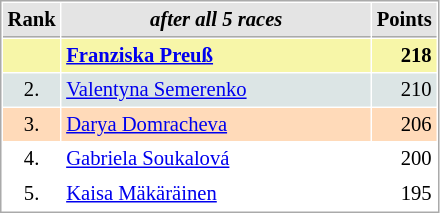<table cellspacing="1" cellpadding="3" style="border:1px solid #aaa; font-size:86%;">
<tr style="background:#e4e4e4;">
<th style="border-bottom:1px solid #aaa; width:10px;">Rank</th>
<th style="border-bottom:1px solid #aaa; width:200px; white-space:nowrap;"><em>after all 5 races</em></th>
<th style="border-bottom:1px solid #aaa; width:20px;">Points</th>
</tr>
<tr style="background:#f7f6a8;">
<td style="text-align:center"></td>
<td> <strong><a href='#'>Franziska Preuß</a></strong></td>
<td style="text-align:right"><strong>218</strong></td>
</tr>
<tr style="background:#dce5e5;">
<td style="text-align:center">2.</td>
<td> <a href='#'>Valentyna Semerenko</a></td>
<td style="text-align:right">210</td>
</tr>
<tr style="background:#ffdab9;">
<td style="text-align:center">3.</td>
<td> <a href='#'>Darya Domracheva</a></td>
<td style="text-align:right">206</td>
</tr>
<tr>
<td style="text-align:center">4.</td>
<td> <a href='#'>Gabriela Soukalová</a></td>
<td style="text-align:right">200</td>
</tr>
<tr>
<td style="text-align:center">5.</td>
<td> <a href='#'>Kaisa Mäkäräinen</a></td>
<td style="text-align:right">195</td>
</tr>
</table>
